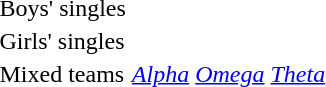<table>
<tr>
<td>Boys' singles<br></td>
<td></td>
<td></td>
<td></td>
</tr>
<tr>
<td>Girls' singles<br></td>
<td></td>
<td></td>
<td></td>
</tr>
<tr valign="top">
<td>Mixed teams<br></td>
<td> <a href='#'><em>Alpha</em></a><br><br><br><br><br><br><br><br></td>
<td> <a href='#'><em>Omega</em></a><br><br><br><br><br><br><br><br></td>
<td> <a href='#'><em>Theta</em></a><br><br><br><br><br><br><br><br></td>
</tr>
</table>
